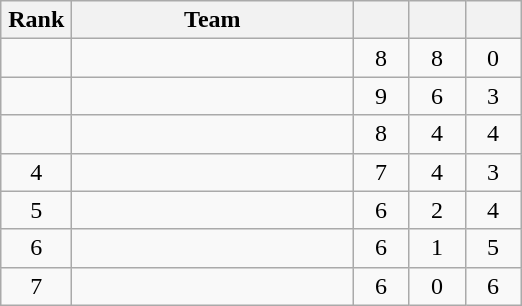<table class="wikitable" style="text-align: center;">
<tr>
<th width=40>Rank</th>
<th width=180>Team</th>
<th width=30></th>
<th width=30></th>
<th width=30></th>
</tr>
<tr>
<td></td>
<td align=left></td>
<td>8</td>
<td>8</td>
<td>0</td>
</tr>
<tr>
<td></td>
<td align=left></td>
<td>9</td>
<td>6</td>
<td>3</td>
</tr>
<tr>
<td></td>
<td align=left></td>
<td>8</td>
<td>4</td>
<td>4</td>
</tr>
<tr>
<td>4</td>
<td align=left></td>
<td>7</td>
<td>4</td>
<td>3</td>
</tr>
<tr>
<td>5</td>
<td align=left></td>
<td>6</td>
<td>2</td>
<td>4</td>
</tr>
<tr>
<td>6</td>
<td align=left></td>
<td>6</td>
<td>1</td>
<td>5</td>
</tr>
<tr>
<td>7</td>
<td align=left></td>
<td>6</td>
<td>0</td>
<td>6</td>
</tr>
</table>
